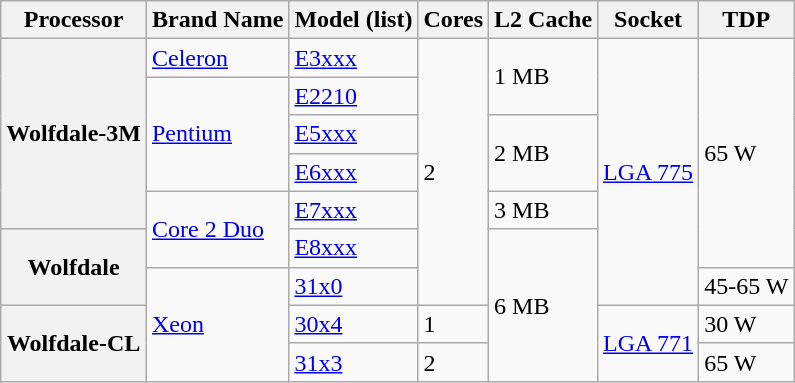<table class="wikitable">
<tr>
<th>Processor</th>
<th>Brand Name</th>
<th>Model (list)</th>
<th>Cores</th>
<th>L2 Cache</th>
<th>Socket</th>
<th>TDP</th>
</tr>
<tr>
<th rowspan=5>Wolfdale-3M</th>
<td><a href='#'>Celeron</a></td>
<td><a href='#'> E3xxx</a></td>
<td rowspan=7>2</td>
<td rowspan=2>1 MB</td>
<td rowspan=7><a href='#'>LGA 775</a></td>
<td rowspan="6">65 W</td>
</tr>
<tr>
<td rowspan=3><a href='#'>Pentium</a></td>
<td><a href='#'> E2210</a></td>
</tr>
<tr>
<td><a href='#'> E5xxx</a></td>
<td rowspan=2>2 MB</td>
</tr>
<tr>
<td><a href='#'> E6xxx</a></td>
</tr>
<tr>
<td rowspan=2><a href='#'>Core 2 Duo</a></td>
<td><a href='#'> E7xxx</a></td>
<td>3 MB</td>
</tr>
<tr>
<th rowspan=2>Wolfdale</th>
<td><a href='#'> E8xxx</a></td>
<td rowspan=4>6 MB</td>
</tr>
<tr>
<td rowspan=3><a href='#'>Xeon</a></td>
<td><a href='#'> 31x0</a></td>
<td>45-65 W</td>
</tr>
<tr>
<th rowspan=2>Wolfdale-CL</th>
<td><a href='#'> 30x4</a></td>
<td>1</td>
<td rowspan=2><a href='#'>LGA 771</a></td>
<td>30 W</td>
</tr>
<tr>
<td><a href='#'> 31x3</a></td>
<td>2</td>
<td>65 W</td>
</tr>
</table>
